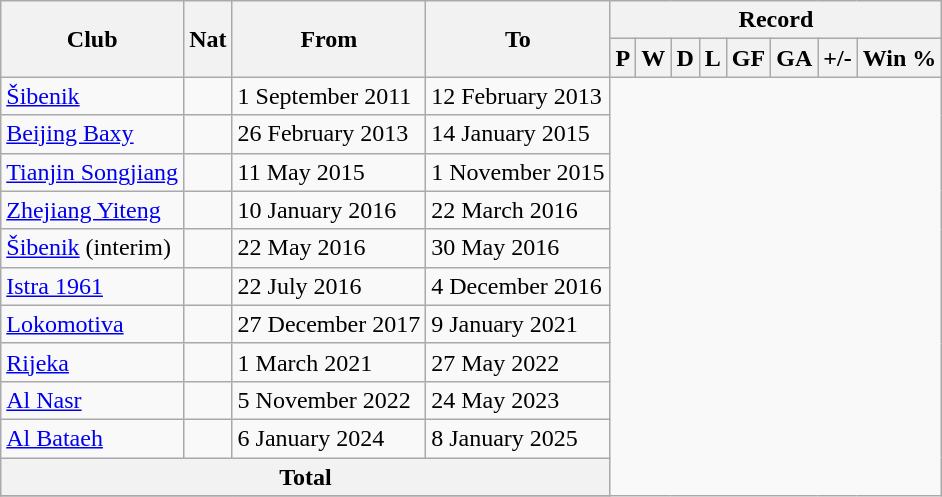<table class="wikitable" style="text-align: center">
<tr>
<th rowspan=2>Club</th>
<th rowspan=2>Nat</th>
<th rowspan=2>From</th>
<th rowspan=2>To</th>
<th colspan=10>Record</th>
</tr>
<tr>
<th>P</th>
<th>W</th>
<th>D</th>
<th>L</th>
<th>GF</th>
<th>GA</th>
<th>+/-</th>
<th>Win %</th>
</tr>
<tr>
<td align=left><a href='#'>Šibenik</a></td>
<td></td>
<td align=left>1 September 2011</td>
<td align=left>12 February 2013<br></td>
</tr>
<tr>
<td align=left><a href='#'>Beijing Baxy</a></td>
<td></td>
<td align=left>26 February 2013</td>
<td align=left>14 January 2015<br></td>
</tr>
<tr>
<td align=left><a href='#'>Tianjin Songjiang</a></td>
<td></td>
<td align=left>11 May 2015</td>
<td align=left>1 November 2015<br></td>
</tr>
<tr>
<td align=left><a href='#'>Zhejiang Yiteng</a></td>
<td></td>
<td align=left>10 January 2016</td>
<td align=left>22 March 2016<br></td>
</tr>
<tr>
<td align=left><a href='#'>Šibenik</a> (interim)</td>
<td></td>
<td align=left>22 May 2016</td>
<td align=left>30 May 2016<br></td>
</tr>
<tr>
<td align=left><a href='#'>Istra 1961</a></td>
<td></td>
<td align=left>22 July 2016</td>
<td align=left>4 December 2016<br></td>
</tr>
<tr>
<td align=left><a href='#'>Lokomotiva</a></td>
<td></td>
<td align=left>27 December 2017</td>
<td align=left>9 January 2021<br></td>
</tr>
<tr>
<td align=left><a href='#'>Rijeka</a></td>
<td></td>
<td align=left>1 March 2021</td>
<td align=left>27 May 2022<br></td>
</tr>
<tr>
<td align=left><a href='#'>Al Nasr</a></td>
<td></td>
<td align=left>5 November 2022</td>
<td align=left>24 May 2023<br></td>
</tr>
<tr>
<td align=left><a href='#'>Al Bataeh</a></td>
<td></td>
<td align=left>6 January 2024</td>
<td align=left>8 January 2025<br></td>
</tr>
<tr>
<th colspan=4>Total<br></th>
</tr>
<tr>
</tr>
</table>
